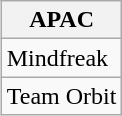<table class="wikitable" style="display: inline-table; margin-left: 25px;">
<tr>
<th>APAC</th>
</tr>
<tr>
<td>Mindfreak</td>
</tr>
<tr>
<td>Team Orbit</td>
</tr>
</table>
